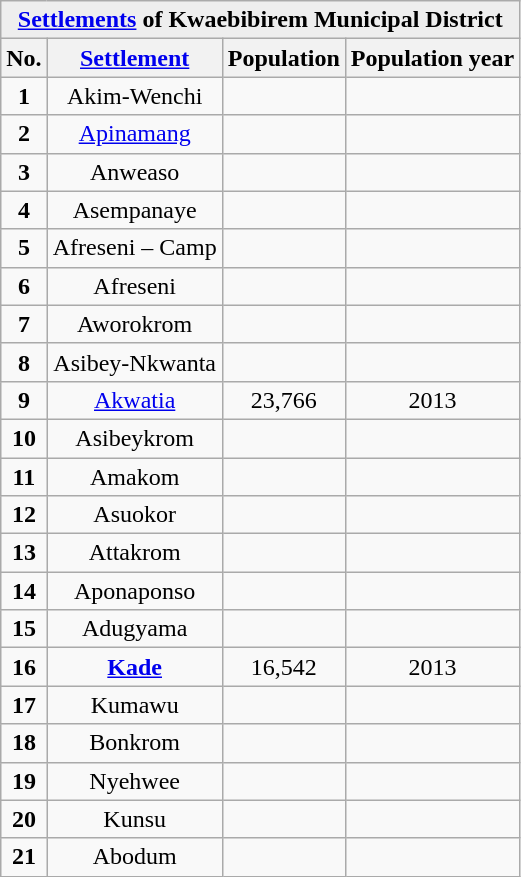<table class="wikitable sortable" style="text-align: centre;">
<tr bgcolor=#EEEEEE>
<td align=center colspan=4><strong><a href='#'>Settlements</a> of Kwaebibirem Municipal District</strong></td>
</tr>
<tr ">
<th class="unsortable">No.</th>
<th class="unsortable"><a href='#'>Settlement</a></th>
<th class="unsortable">Population</th>
<th class="unsortable">Population year</th>
</tr>
<tr>
<td align=center><strong>1</strong></td>
<td align=center>Akim-Wenchi</td>
<td align=center></td>
<td align=center></td>
</tr>
<tr>
<td align=center><strong>2</strong></td>
<td align=center><a href='#'>Apinamang</a></td>
<td align=center></td>
<td align=center></td>
</tr>
<tr>
<td align=center><strong>3</strong></td>
<td align=center>Anweaso</td>
<td align=center></td>
<td align=center></td>
</tr>
<tr>
<td align=center><strong>4</strong></td>
<td align=center>Asempanaye</td>
<td align=center></td>
<td align=center></td>
</tr>
<tr>
<td align=center><strong>5</strong></td>
<td align=center>Afreseni – Camp</td>
<td align=center></td>
<td align=center></td>
</tr>
<tr>
<td align=center><strong>6</strong></td>
<td align=center>Afreseni</td>
<td align=center></td>
<td align=center></td>
</tr>
<tr>
<td align=center><strong>7</strong></td>
<td align=center>Aworokrom</td>
<td align=center></td>
<td align=center></td>
</tr>
<tr>
<td align=center><strong>8</strong></td>
<td align=center>Asibey-Nkwanta</td>
<td align=center></td>
<td align=center></td>
</tr>
<tr>
<td align=center><strong>9</strong></td>
<td align=center><a href='#'>Akwatia</a></td>
<td align=center>23,766</td>
<td align=center>2013</td>
</tr>
<tr>
<td align=center><strong>10</strong></td>
<td align=center>Asibeykrom</td>
<td align=center></td>
<td align=center></td>
</tr>
<tr>
<td align=center><strong>11</strong></td>
<td align=center>Amakom</td>
<td align=center></td>
<td align=center></td>
</tr>
<tr>
<td align=center><strong>12</strong></td>
<td align=center>Asuokor</td>
<td align=center></td>
<td align=center></td>
</tr>
<tr>
<td align=center><strong>13</strong></td>
<td align=center>Attakrom</td>
<td align=center></td>
<td align=center></td>
</tr>
<tr>
<td align=center><strong>14</strong></td>
<td align=center>Aponaponso</td>
<td align=center></td>
<td align=center></td>
</tr>
<tr>
<td align=center><strong>15</strong></td>
<td align=center>Adugyama</td>
<td align=center></td>
<td align=center></td>
</tr>
<tr>
<td align=center><strong>16</strong></td>
<td align=center><strong><a href='#'>Kade</a></strong></td>
<td align=center>16,542</td>
<td align=center>2013</td>
</tr>
<tr>
<td align=center><strong>17</strong></td>
<td align=center>Kumawu</td>
<td align=center></td>
<td align=center></td>
</tr>
<tr>
<td align=center><strong>18</strong></td>
<td align=center>Bonkrom</td>
<td align=center></td>
<td align=center></td>
</tr>
<tr>
<td align=center><strong>19</strong></td>
<td align=center>Nyehwee</td>
<td align=center></td>
<td align=center></td>
</tr>
<tr>
<td align=center><strong>20</strong></td>
<td align=center>Kunsu</td>
<td align=center></td>
<td align=center></td>
</tr>
<tr>
<td align=center><strong>21</strong></td>
<td align=center>Abodum</td>
<td align=center></td>
<td align=center></td>
</tr>
</table>
